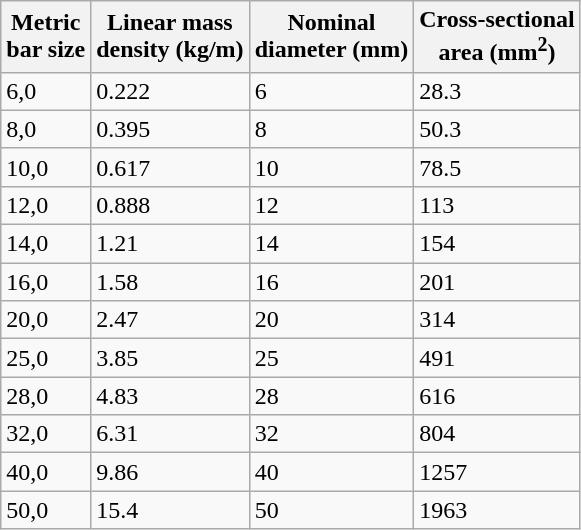<table class="wikitable">
<tr>
<th>Metric<br>bar size</th>
<th>Linear mass<br>density (kg/m)</th>
<th>Nominal<br>diameter (mm)</th>
<th>Cross-sectional<br>area (mm<sup>2</sup>)</th>
</tr>
<tr>
<td>6,0</td>
<td>0.222</td>
<td>6</td>
<td>28.3</td>
</tr>
<tr>
<td>8,0</td>
<td>0.395</td>
<td>8</td>
<td>50.3</td>
</tr>
<tr>
<td>10,0</td>
<td>0.617</td>
<td>10</td>
<td>78.5</td>
</tr>
<tr>
<td>12,0</td>
<td>0.888</td>
<td>12</td>
<td>113</td>
</tr>
<tr>
<td>14,0</td>
<td>1.21</td>
<td>14</td>
<td>154</td>
</tr>
<tr>
<td>16,0</td>
<td>1.58</td>
<td>16</td>
<td>201</td>
</tr>
<tr>
<td>20,0</td>
<td>2.47</td>
<td>20</td>
<td>314</td>
</tr>
<tr>
<td>25,0</td>
<td>3.85</td>
<td>25</td>
<td>491</td>
</tr>
<tr>
<td>28,0</td>
<td>4.83</td>
<td>28</td>
<td>616</td>
</tr>
<tr>
<td>32,0</td>
<td>6.31</td>
<td>32</td>
<td>804</td>
</tr>
<tr>
<td>40,0</td>
<td>9.86</td>
<td>40</td>
<td>1257</td>
</tr>
<tr>
<td>50,0</td>
<td>15.4</td>
<td>50</td>
<td>1963</td>
</tr>
</table>
